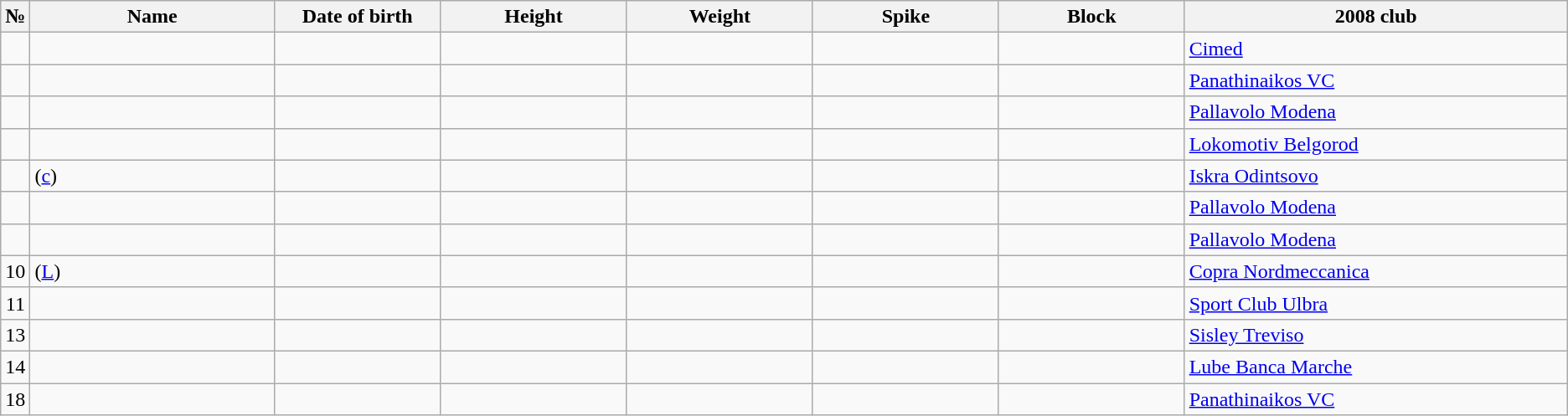<table class="wikitable sortable" style="font-size:100%; text-align:center;">
<tr>
<th>№</th>
<th style="width:12em">Name</th>
<th style="width:8em">Date of birth</th>
<th style="width:9em">Height</th>
<th style="width:9em">Weight</th>
<th style="width:9em">Spike</th>
<th style="width:9em">Block</th>
<th style="width:19em">2008 club</th>
</tr>
<tr>
<td></td>
<td style="text-align:left;"></td>
<td style="text-align:right;"></td>
<td></td>
<td></td>
<td></td>
<td></td>
<td style="text-align:left;"> <a href='#'>Cimed</a></td>
</tr>
<tr>
<td></td>
<td style="text-align:left;"></td>
<td style="text-align:right;"></td>
<td></td>
<td></td>
<td></td>
<td></td>
<td style="text-align:left;"> <a href='#'>Panathinaikos VC</a></td>
</tr>
<tr>
<td></td>
<td style="text-align:left;"></td>
<td style="text-align:right;"></td>
<td></td>
<td></td>
<td></td>
<td></td>
<td style="text-align:left;"> <a href='#'>Pallavolo Modena</a></td>
</tr>
<tr>
<td></td>
<td style="text-align:left;"></td>
<td style="text-align:right;"></td>
<td></td>
<td></td>
<td></td>
<td></td>
<td style="text-align:left;"> <a href='#'>Lokomotiv Belgorod</a></td>
</tr>
<tr>
<td></td>
<td style="text-align:left;"> (<a href='#'>c</a>)</td>
<td style="text-align:right;"></td>
<td></td>
<td></td>
<td></td>
<td></td>
<td style="text-align:left;"> <a href='#'>Iskra Odintsovo</a></td>
</tr>
<tr>
<td></td>
<td style="text-align:left;"></td>
<td style="text-align:right;"></td>
<td></td>
<td></td>
<td></td>
<td></td>
<td style="text-align:left;"> <a href='#'>Pallavolo Modena</a></td>
</tr>
<tr>
<td></td>
<td style="text-align:left;"></td>
<td style="text-align:right;"></td>
<td></td>
<td></td>
<td></td>
<td></td>
<td style="text-align:left;"> <a href='#'>Pallavolo Modena</a></td>
</tr>
<tr>
<td>10</td>
<td style="text-align:left;"> (<a href='#'>L</a>)</td>
<td style="text-align:right;"></td>
<td></td>
<td></td>
<td></td>
<td></td>
<td style="text-align:left;"> <a href='#'>Copra Nordmeccanica</a></td>
</tr>
<tr>
<td>11</td>
<td style="text-align:left;"></td>
<td style="text-align:right;"></td>
<td></td>
<td></td>
<td></td>
<td></td>
<td style="text-align:left;"> <a href='#'>Sport Club Ulbra</a></td>
</tr>
<tr>
<td>13</td>
<td style="text-align:left;"></td>
<td style="text-align:right;"></td>
<td></td>
<td></td>
<td></td>
<td></td>
<td style="text-align:left;"> <a href='#'>Sisley Treviso</a></td>
</tr>
<tr>
<td>14</td>
<td style="text-align:left;"></td>
<td style="text-align:right;"></td>
<td></td>
<td></td>
<td></td>
<td></td>
<td style="text-align:left;"> <a href='#'>Lube Banca Marche</a></td>
</tr>
<tr>
<td>18</td>
<td style="text-align:left;"></td>
<td style="text-align:right;"></td>
<td></td>
<td></td>
<td></td>
<td></td>
<td style="text-align:left;"> <a href='#'>Panathinaikos VC</a></td>
</tr>
</table>
